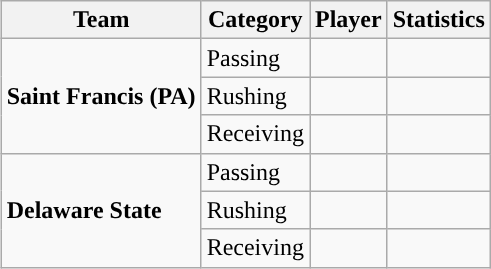<table class="wikitable" style="float: right;">
<tr>
<th>Team</th>
<th>Category</th>
<th>Player</th>
<th>Statistics</th>
</tr>
<tr>
<td rowspan=3><strong>Saint Francis (PA)</strong></td>
<td>Passing</td>
<td></td>
<td></td>
</tr>
<tr>
<td>Rushing</td>
<td></td>
<td></td>
</tr>
<tr>
<td>Receiving</td>
<td></td>
<td></td>
</tr>
<tr>
<td rowspan=3><strong>Delaware State</strong></td>
<td>Passing</td>
<td></td>
<td></td>
</tr>
<tr>
<td>Rushing</td>
<td></td>
<td></td>
</tr>
<tr>
<td>Receiving</td>
<td></td>
<td></td>
</tr>
</table>
